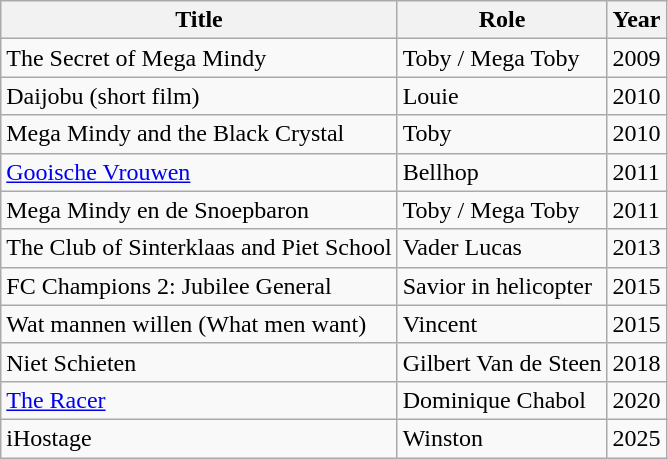<table class="wikitable">
<tr>
<th>Title</th>
<th>Role</th>
<th>Year</th>
</tr>
<tr>
<td>The Secret of Mega Mindy</td>
<td>Toby / Mega Toby</td>
<td>2009</td>
</tr>
<tr>
<td>Daijobu (short film)</td>
<td>Louie</td>
<td>2010</td>
</tr>
<tr>
<td>Mega Mindy and the Black Crystal</td>
<td>Toby</td>
<td>2010</td>
</tr>
<tr>
<td><a href='#'>Gooische Vrouwen</a></td>
<td>Bellhop</td>
<td>2011</td>
</tr>
<tr>
<td>Mega Mindy en de Snoepbaron</td>
<td>Toby / Mega Toby</td>
<td>2011</td>
</tr>
<tr>
<td>The Club of Sinterklaas and Piet School</td>
<td>Vader Lucas</td>
<td>2013</td>
</tr>
<tr>
<td>FC Champions 2: Jubilee General</td>
<td>Savior in helicopter</td>
<td>2015</td>
</tr>
<tr>
<td>Wat mannen willen (What men want)</td>
<td>Vincent</td>
<td>2015</td>
</tr>
<tr>
<td>Niet Schieten</td>
<td>Gilbert Van de Steen</td>
<td>2018</td>
</tr>
<tr>
<td><a href='#'>The Racer</a></td>
<td>Dominique Chabol</td>
<td>2020</td>
</tr>
<tr>
<td>iHostage</td>
<td>Winston</td>
<td>2025</td>
</tr>
</table>
